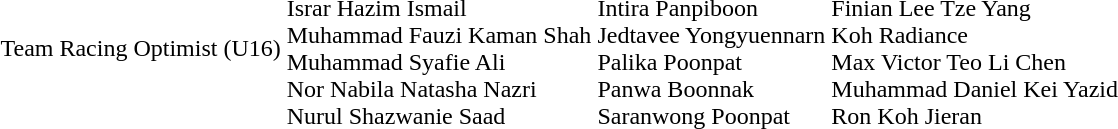<table>
<tr>
<td>Team Racing Optimist (U16)</td>
<td nowrap=true><br>Israr Hazim Ismail<br>Muhammad Fauzi Kaman Shah<br>Muhammad Syafie Ali<br>Nor Nabila Natasha Nazri<br>Nurul Shazwanie Saad</td>
<td nowrap=true><br>Intira Panpiboon<br>Jedtavee Yongyuennarn<br>Palika Poonpat<br>Panwa Boonnak<br>Saranwong Poonpat</td>
<td nowrap=true><br>Finian Lee Tze Yang<br>Koh Radiance<br>Max Victor Teo Li Chen<br>Muhammad Daniel Kei Yazid<br>Ron Koh Jieran</td>
</tr>
</table>
